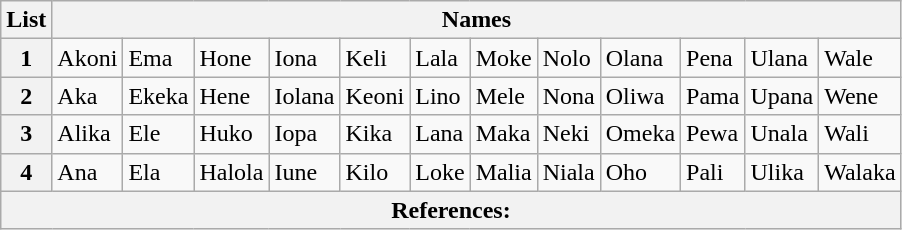<table class="wikitable">
<tr>
<th scope="col">List</th>
<th scope="col" colspan=12>Names</th>
</tr>
<tr>
<th scope="row">1</th>
<td>Akoni</td>
<td>Ema</td>
<td>Hone</td>
<td>Iona</td>
<td>Keli</td>
<td>Lala</td>
<td>Moke</td>
<td>Nolo</td>
<td>Olana</td>
<td>Pena</td>
<td>Ulana</td>
<td>Wale</td>
</tr>
<tr>
<th scope="row">2</th>
<td>Aka</td>
<td>Ekeka</td>
<td>Hene</td>
<td>Iolana</td>
<td>Keoni</td>
<td>Lino</td>
<td>Mele</td>
<td>Nona</td>
<td>Oliwa</td>
<td>Pama</td>
<td>Upana</td>
<td>Wene</td>
</tr>
<tr>
<th scope="row">3</th>
<td>Alika</td>
<td>Ele</td>
<td>Huko</td>
<td>Iopa</td>
<td>Kika</td>
<td>Lana</td>
<td>Maka</td>
<td>Neki</td>
<td>Omeka</td>
<td>Pewa</td>
<td>Unala</td>
<td>Wali</td>
</tr>
<tr>
<th scope="row">4</th>
<td>Ana</td>
<td>Ela</td>
<td>Halola</td>
<td>Iune</td>
<td>Kilo</td>
<td>Loke</td>
<td>Malia</td>
<td>Niala</td>
<td>Oho</td>
<td>Pali</td>
<td>Ulika</td>
<td>Walaka</td>
</tr>
<tr>
<th colspan=14>References:</th>
</tr>
</table>
